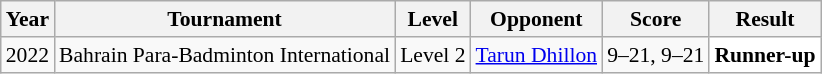<table class="sortable wikitable" style="font-size: 90%;">
<tr>
<th>Year</th>
<th>Tournament</th>
<th>Level</th>
<th>Opponent</th>
<th>Score</th>
<th>Result</th>
</tr>
<tr>
<td align="center">2022</td>
<td align="left">Bahrain Para-Badminton International</td>
<td align="left">Level 2</td>
<td align="left"> <a href='#'>Tarun Dhillon</a></td>
<td align="left">9–21, 9–21</td>
<td style="text-align:left; background:white"> <strong>Runner-up</strong></td>
</tr>
</table>
